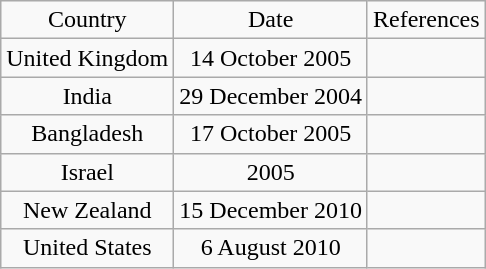<table class="wikitable" style="text-align:center">
<tr>
<td>Country</td>
<td>Date</td>
<td>References</td>
</tr>
<tr>
<td>United Kingdom</td>
<td>14 October 2005</td>
<td></td>
</tr>
<tr>
<td>India</td>
<td>29 December 2004</td>
<td></td>
</tr>
<tr>
<td>Bangladesh</td>
<td>17 October 2005</td>
<td></td>
</tr>
<tr>
<td>Israel</td>
<td>2005</td>
<td></td>
</tr>
<tr>
<td>New Zealand</td>
<td>15 December 2010</td>
<td></td>
</tr>
<tr>
<td>United States</td>
<td>6 August 2010</td>
<td></td>
</tr>
</table>
